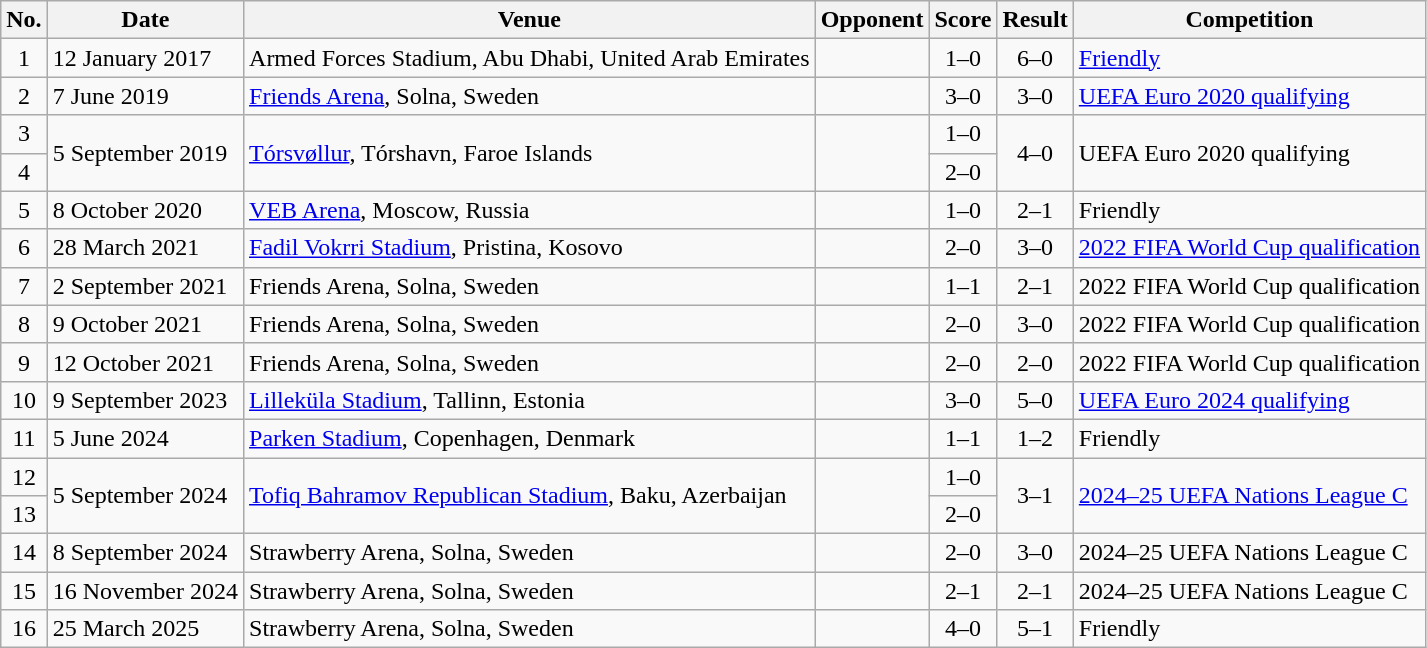<table class="wikitable sortable">
<tr>
<th>No.</th>
<th>Date</th>
<th>Venue</th>
<th>Opponent</th>
<th>Score</th>
<th>Result</th>
<th>Competition</th>
</tr>
<tr>
<td align="center">1</td>
<td>12 January 2017</td>
<td>Armed Forces Stadium, Abu Dhabi, United Arab Emirates</td>
<td></td>
<td align="center">1–0</td>
<td align="center">6–0</td>
<td><a href='#'>Friendly</a></td>
</tr>
<tr>
<td align="center">2</td>
<td>7 June 2019</td>
<td><a href='#'>Friends Arena</a>, Solna, Sweden</td>
<td></td>
<td align="center">3–0</td>
<td align="center">3–0</td>
<td><a href='#'> UEFA Euro 2020 qualifying</a></td>
</tr>
<tr>
<td align="center">3</td>
<td rowspan="2">5 September 2019</td>
<td rowspan="2"><a href='#'>Tórsvøllur</a>, Tórshavn, Faroe Islands</td>
<td rowspan="2"></td>
<td align="center">1–0</td>
<td rowspan="2" align="center">4–0</td>
<td rowspan="2">UEFA Euro 2020 qualifying</td>
</tr>
<tr>
<td align="center">4</td>
<td align="center">2–0</td>
</tr>
<tr>
<td align="center">5</td>
<td>8 October 2020</td>
<td><a href='#'>VEB Arena</a>, Moscow, Russia</td>
<td></td>
<td align="center">1–0</td>
<td align="center">2–1</td>
<td>Friendly</td>
</tr>
<tr>
<td align="center">6</td>
<td>28 March 2021</td>
<td><a href='#'>Fadil Vokrri Stadium</a>, Pristina, Kosovo</td>
<td></td>
<td align="center">2–0</td>
<td align="center">3–0</td>
<td><a href='#'>2022 FIFA World Cup qualification</a></td>
</tr>
<tr>
<td align="center">7</td>
<td>2 September 2021</td>
<td>Friends Arena, Solna, Sweden</td>
<td></td>
<td align="center">1–1</td>
<td align="center">2–1</td>
<td>2022 FIFA World Cup qualification</td>
</tr>
<tr>
<td align="center">8</td>
<td>9 October 2021</td>
<td>Friends Arena, Solna, Sweden</td>
<td></td>
<td align="center">2–0</td>
<td align="center">3–0</td>
<td>2022 FIFA World Cup qualification</td>
</tr>
<tr>
<td align="center">9</td>
<td>12 October 2021</td>
<td>Friends Arena, Solna, Sweden</td>
<td></td>
<td align="center">2–0</td>
<td align="center">2–0</td>
<td>2022 FIFA World Cup qualification</td>
</tr>
<tr>
<td align="center">10</td>
<td>9 September 2023</td>
<td><a href='#'>Lilleküla Stadium</a>, Tallinn, Estonia</td>
<td></td>
<td align="center">3–0</td>
<td align="center">5–0</td>
<td><a href='#'>UEFA Euro 2024 qualifying</a></td>
</tr>
<tr>
<td align="center">11</td>
<td>5 June 2024</td>
<td><a href='#'>Parken Stadium</a>, Copenhagen, Denmark</td>
<td></td>
<td align="center">1–1</td>
<td align="center">1–2</td>
<td>Friendly</td>
</tr>
<tr>
<td align="center">12</td>
<td rowspan="2">5 September 2024</td>
<td rowspan="2"><a href='#'>Tofiq Bahramov Republican Stadium</a>, Baku, Azerbaijan</td>
<td rowspan="2"></td>
<td align="center">1–0</td>
<td rowspan="2" align="center">3–1</td>
<td rowspan="2"><a href='#'>2024–25 UEFA Nations League C</a></td>
</tr>
<tr>
<td align="center">13</td>
<td align="center">2–0</td>
</tr>
<tr>
<td align="center">14</td>
<td>8 September 2024</td>
<td>Strawberry Arena, Solna, Sweden</td>
<td></td>
<td align="center">2–0</td>
<td align="center">3–0</td>
<td>2024–25 UEFA Nations League C</td>
</tr>
<tr>
<td align="center">15</td>
<td>16 November 2024</td>
<td>Strawberry Arena, Solna, Sweden</td>
<td></td>
<td style="text-align:center">2–1</td>
<td style="text-align:center">2–1</td>
<td>2024–25 UEFA Nations League C</td>
</tr>
<tr>
<td align="center">16</td>
<td>25 March 2025</td>
<td>Strawberry Arena, Solna, Sweden</td>
<td></td>
<td style="text-align:center">4–0</td>
<td style="text-align:center">5–1</td>
<td>Friendly</td>
</tr>
</table>
